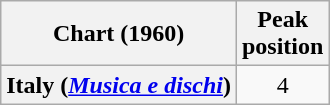<table class="wikitable plainrowheaders" style="text-align:center">
<tr>
<th scope="col">Chart (1960)</th>
<th scope="col">Peak<br>position</th>
</tr>
<tr>
<th scope="row">Italy (<em><a href='#'>Musica e dischi</a></em>)</th>
<td>4</td>
</tr>
</table>
